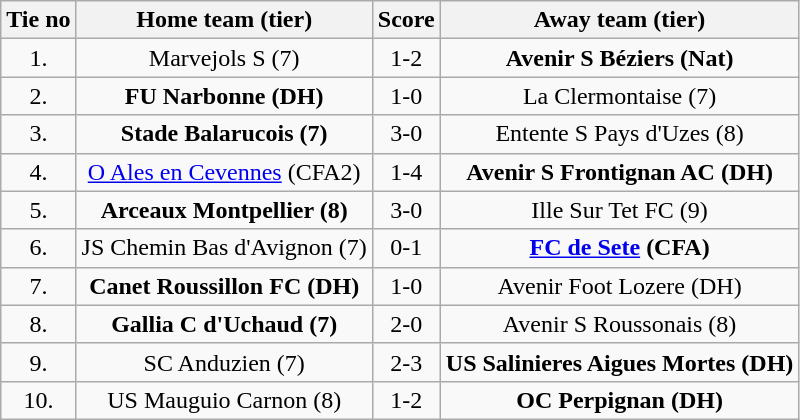<table class="wikitable" style="text-align: center">
<tr>
<th>Tie no</th>
<th>Home team (tier)</th>
<th>Score</th>
<th>Away team (tier)</th>
</tr>
<tr>
<td>1.</td>
<td>Marvejols S (7)</td>
<td>1-2</td>
<td><strong>Avenir S Béziers (Nat)</strong></td>
</tr>
<tr>
<td>2.</td>
<td><strong>FU Narbonne (DH)</strong></td>
<td>1-0</td>
<td>La Clermontaise (7)</td>
</tr>
<tr>
<td>3.</td>
<td><strong>Stade Balarucois (7)</strong></td>
<td>3-0</td>
<td>Entente S Pays d'Uzes (8)</td>
</tr>
<tr>
<td>4.</td>
<td><a href='#'>O Ales en Cevennes</a> (CFA2)</td>
<td>1-4</td>
<td><strong>Avenir S Frontignan AC (DH)</strong></td>
</tr>
<tr>
<td>5.</td>
<td><strong>Arceaux Montpellier (8)</strong></td>
<td>3-0</td>
<td>Ille Sur Tet FC (9)</td>
</tr>
<tr>
<td>6.</td>
<td>JS Chemin Bas d'Avignon (7)</td>
<td>0-1</td>
<td><strong><a href='#'>FC de Sete</a> (CFA)</strong></td>
</tr>
<tr>
<td>7.</td>
<td><strong>Canet Roussillon FC (DH)</strong></td>
<td>1-0</td>
<td>Avenir Foot Lozere (DH)</td>
</tr>
<tr>
<td>8.</td>
<td><strong>Gallia C d'Uchaud (7)</strong></td>
<td>2-0</td>
<td>Avenir S Roussonais (8)</td>
</tr>
<tr>
<td>9.</td>
<td>SC Anduzien (7)</td>
<td>2-3</td>
<td><strong>US Salinieres Aigues Mortes (DH)</strong></td>
</tr>
<tr>
<td>10.</td>
<td>US Mauguio Carnon (8)</td>
<td>1-2</td>
<td><strong>OC Perpignan (DH)</strong></td>
</tr>
</table>
